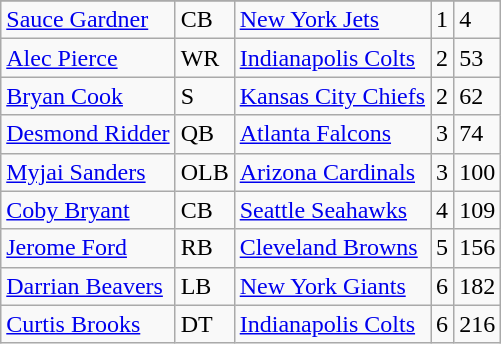<table class="wikitable">
<tr>
</tr>
<tr>
<td><a href='#'>Sauce Gardner</a></td>
<td>CB</td>
<td><a href='#'>New York Jets</a></td>
<td>1</td>
<td>4</td>
</tr>
<tr>
<td><a href='#'>Alec Pierce</a></td>
<td>WR</td>
<td><a href='#'>Indianapolis Colts</a></td>
<td>2</td>
<td>53</td>
</tr>
<tr>
<td><a href='#'>Bryan Cook</a></td>
<td>S</td>
<td><a href='#'>Kansas City Chiefs</a></td>
<td>2</td>
<td>62</td>
</tr>
<tr>
<td><a href='#'>Desmond Ridder</a></td>
<td>QB</td>
<td><a href='#'>Atlanta Falcons</a></td>
<td>3</td>
<td>74</td>
</tr>
<tr>
<td><a href='#'>Myjai Sanders</a></td>
<td>OLB</td>
<td><a href='#'>Arizona Cardinals</a></td>
<td>3</td>
<td>100</td>
</tr>
<tr>
<td><a href='#'>Coby Bryant</a></td>
<td>CB</td>
<td><a href='#'>Seattle Seahawks</a></td>
<td>4</td>
<td>109</td>
</tr>
<tr>
<td><a href='#'>Jerome Ford</a></td>
<td>RB</td>
<td><a href='#'>Cleveland Browns</a></td>
<td>5</td>
<td>156</td>
</tr>
<tr>
<td><a href='#'>Darrian Beavers</a></td>
<td>LB</td>
<td><a href='#'>New York Giants</a></td>
<td>6</td>
<td>182</td>
</tr>
<tr>
<td><a href='#'>Curtis Brooks</a></td>
<td>DT</td>
<td><a href='#'>Indianapolis Colts</a></td>
<td>6</td>
<td>216</td>
</tr>
</table>
